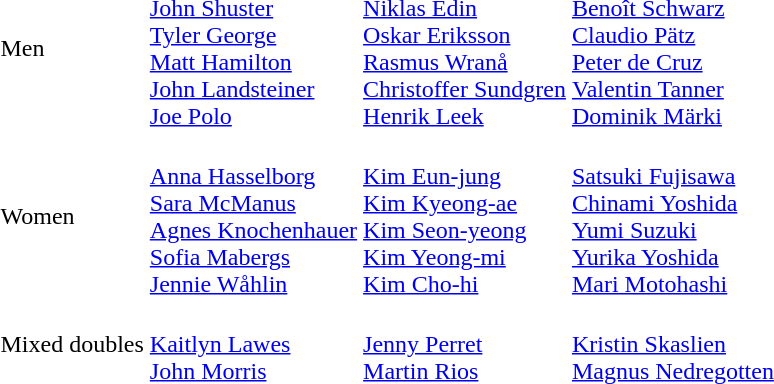<table>
<tr>
<td>Men<br></td>
<td><br><a href='#'>John Shuster</a><br><a href='#'>Tyler George</a><br><a href='#'>Matt Hamilton</a><br><a href='#'>John Landsteiner</a><br><a href='#'>Joe Polo</a></td>
<td><br><a href='#'>Niklas Edin</a><br><a href='#'>Oskar Eriksson</a><br><a href='#'>Rasmus Wranå</a><br><a href='#'>Christoffer Sundgren</a><br><a href='#'>Henrik Leek</a></td>
<td><br><a href='#'>Benoît Schwarz</a><br><a href='#'>Claudio Pätz</a><br><a href='#'>Peter de Cruz</a><br><a href='#'>Valentin Tanner</a><br><a href='#'>Dominik Märki</a></td>
</tr>
<tr>
<td>Women<br></td>
<td {{nowrap><br><a href='#'>Anna Hasselborg</a><br><a href='#'>Sara McManus</a><br><a href='#'>Agnes Knochenhauer</a><br><a href='#'>Sofia Mabergs</a><br><a href='#'>Jennie Wåhlin</a></td>
<td {{nowrap><br><a href='#'>Kim Eun-jung</a><br><a href='#'>Kim Kyeong-ae</a><br><a href='#'>Kim Seon-yeong</a><br><a href='#'>Kim Yeong-mi</a><br><a href='#'>Kim Cho-hi</a></td>
<td><br><a href='#'>Satsuki Fujisawa</a><br><a href='#'>Chinami Yoshida</a><br><a href='#'>Yumi Suzuki</a><br><a href='#'>Yurika Yoshida</a><br><a href='#'>Mari Motohashi</a></td>
</tr>
<tr>
<td>Mixed doubles<br></td>
<td><br><a href='#'>Kaitlyn Lawes</a><br><a href='#'>John Morris</a></td>
<td><br><a href='#'>Jenny Perret</a><br><a href='#'>Martin Rios</a></td>
<td><br><a href='#'>Kristin Skaslien</a><br><a href='#'>Magnus Nedregotten</a></td>
</tr>
</table>
